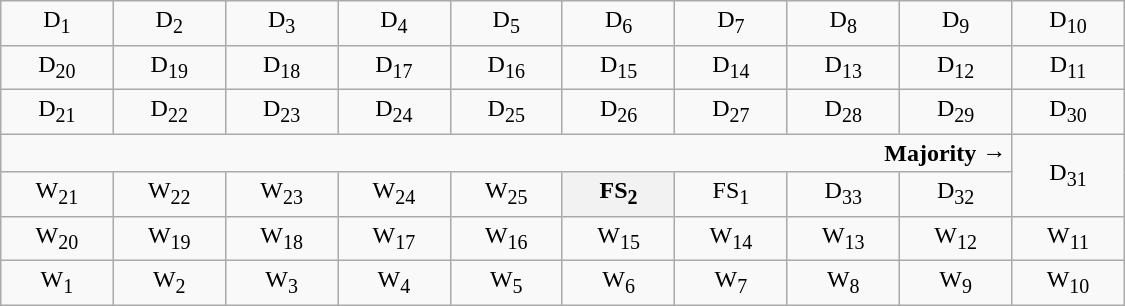<table class="wikitable" style="text-align:center" width=750px>
<tr>
<td width=50px >D<sub>1</sub></td>
<td width=50px >D<sub>2</sub></td>
<td width=50px >D<sub>3</sub></td>
<td width=50px >D<sub>4</sub></td>
<td width=50px >D<sub>5</sub></td>
<td width=50px >D<sub>6</sub></td>
<td width=50px >D<sub>7</sub></td>
<td width=50px >D<sub>8</sub></td>
<td width=50px >D<sub>9</sub></td>
<td width=50px >D<sub>10</sub></td>
</tr>
<tr>
<td>D<sub>20</sub></td>
<td>D<sub>19</sub></td>
<td>D<sub>18</sub></td>
<td>D<sub>17</sub></td>
<td>D<sub>16</sub></td>
<td>D<sub>15</sub></td>
<td>D<sub>14</sub></td>
<td>D<sub>13</sub></td>
<td>D<sub>12</sub></td>
<td>D<sub>11</sub></td>
</tr>
<tr>
<td>D<sub>21</sub></td>
<td>D<sub>22</sub></td>
<td>D<sub>23</sub></td>
<td>D<sub>24</sub></td>
<td>D<sub>25</sub></td>
<td>D<sub>26</sub></td>
<td>D<sub>27</sub></td>
<td>D<sub>28</sub></td>
<td>D<sub>29</sub></td>
<td>D<sub>30</sub></td>
</tr>
<tr>
<td colspan=9 align=right><strong>Majority →</strong></td>
<td rowspan=2 >D<sub>31</sub></td>
</tr>
<tr>
<td>W<sub>21</sub></td>
<td>W<sub>22</sub></td>
<td>W<sub>23</sub></td>
<td>W<sub>24</sub></td>
<td>W<sub>25</sub></td>
<th>FS<sub>2</sub></th>
<td>FS<sub>1</sub></td>
<td>D<sub>33</sub></td>
<td>D<sub>32</sub></td>
</tr>
<tr>
<td>W<sub>20</sub></td>
<td>W<sub>19</sub></td>
<td>W<sub>18</sub></td>
<td>W<sub>17</sub></td>
<td>W<sub>16</sub></td>
<td>W<sub>15</sub></td>
<td>W<sub>14</sub></td>
<td>W<sub>13</sub></td>
<td>W<sub>12</sub></td>
<td>W<sub>11</sub></td>
</tr>
<tr>
<td>W<sub>1</sub></td>
<td>W<sub>2</sub></td>
<td>W<sub>3</sub></td>
<td>W<sub>4</sub></td>
<td>W<sub>5</sub></td>
<td>W<sub>6</sub></td>
<td>W<sub>7</sub></td>
<td>W<sub>8</sub></td>
<td>W<sub>9</sub></td>
<td>W<sub>10</sub></td>
</tr>
</table>
